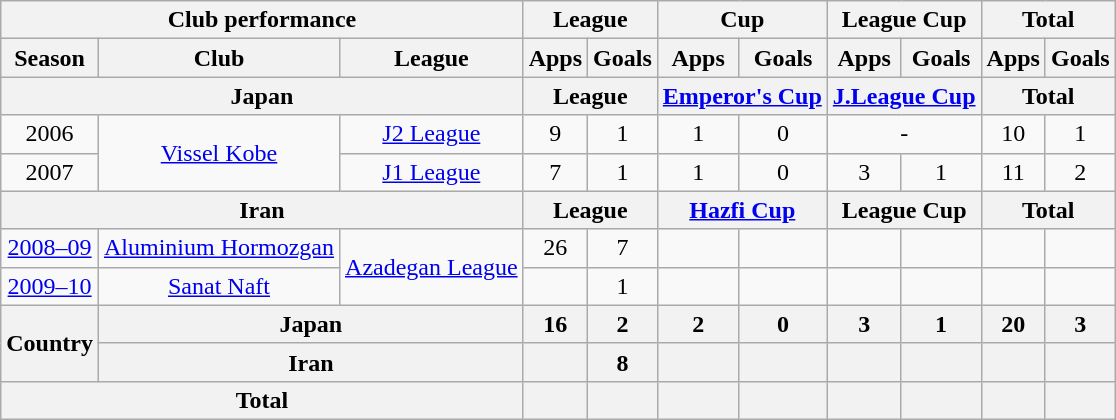<table class="wikitable" style="text-align:center;">
<tr>
<th colspan=3>Club performance</th>
<th colspan=2>League</th>
<th colspan=2>Cup</th>
<th colspan=2>League Cup</th>
<th colspan=2>Total</th>
</tr>
<tr>
<th>Season</th>
<th>Club</th>
<th>League</th>
<th>Apps</th>
<th>Goals</th>
<th>Apps</th>
<th>Goals</th>
<th>Apps</th>
<th>Goals</th>
<th>Apps</th>
<th>Goals</th>
</tr>
<tr>
<th colspan=3>Japan</th>
<th colspan=2>League</th>
<th colspan=2><a href='#'>Emperor's Cup</a></th>
<th colspan=2><a href='#'>J.League Cup</a></th>
<th colspan=2>Total</th>
</tr>
<tr>
<td>2006</td>
<td rowspan="2"><a href='#'>Vissel Kobe</a></td>
<td><a href='#'>J2 League</a></td>
<td>9</td>
<td>1</td>
<td>1</td>
<td>0</td>
<td colspan="2">-</td>
<td>10</td>
<td>1</td>
</tr>
<tr>
<td>2007</td>
<td><a href='#'>J1 League</a></td>
<td>7</td>
<td>1</td>
<td>1</td>
<td>0</td>
<td>3</td>
<td>1</td>
<td>11</td>
<td>2</td>
</tr>
<tr>
<th colspan=3>Iran</th>
<th colspan=2>League</th>
<th colspan=2><a href='#'>Hazfi Cup</a></th>
<th colspan=2>League Cup</th>
<th colspan=2>Total</th>
</tr>
<tr>
<td><a href='#'>2008–09</a></td>
<td rowspan="1"><a href='#'>Aluminium Hormozgan</a></td>
<td rowspan="2"><a href='#'>Azadegan League</a></td>
<td>26</td>
<td>7</td>
<td></td>
<td></td>
<td></td>
<td></td>
<td></td>
<td></td>
</tr>
<tr>
<td><a href='#'>2009–10</a></td>
<td rowspan="1"><a href='#'>Sanat Naft</a></td>
<td></td>
<td>1</td>
<td></td>
<td></td>
<td></td>
<td></td>
<td></td>
<td></td>
</tr>
<tr>
<th rowspan=2>Country</th>
<th colspan=2>Japan</th>
<th>16</th>
<th>2</th>
<th>2</th>
<th>0</th>
<th>3</th>
<th>1</th>
<th>20</th>
<th>3</th>
</tr>
<tr>
<th colspan=2>Iran</th>
<th></th>
<th>8</th>
<th></th>
<th></th>
<th></th>
<th></th>
<th></th>
<th></th>
</tr>
<tr>
<th colspan=3>Total</th>
<th></th>
<th></th>
<th></th>
<th></th>
<th></th>
<th></th>
<th></th>
<th></th>
</tr>
</table>
